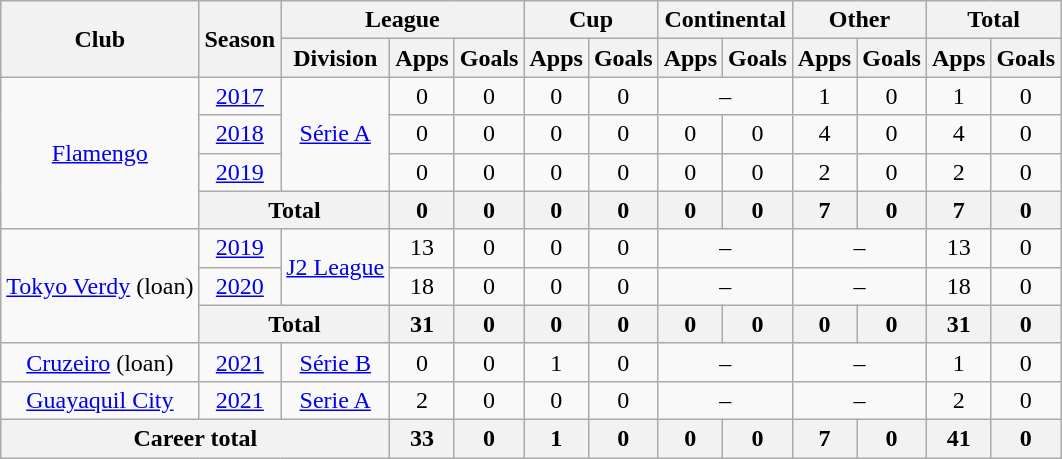<table class="wikitable" style="text-align: center">
<tr>
<th rowspan="2">Club</th>
<th rowspan="2">Season</th>
<th colspan="3">League</th>
<th colspan="2">Cup</th>
<th colspan="2">Continental</th>
<th colspan="2">Other</th>
<th colspan="2">Total</th>
</tr>
<tr>
<th>Division</th>
<th>Apps</th>
<th>Goals</th>
<th>Apps</th>
<th>Goals</th>
<th>Apps</th>
<th>Goals</th>
<th>Apps</th>
<th>Goals</th>
<th>Apps</th>
<th>Goals</th>
</tr>
<tr>
<td rowspan="4"><a href='#'>Flamengo</a></td>
<td><a href='#'>2017</a></td>
<td rowspan="3"><a href='#'>Série A</a></td>
<td>0</td>
<td>0</td>
<td>0</td>
<td>0</td>
<td colspan="2">–</td>
<td>1</td>
<td>0</td>
<td>1</td>
<td>0</td>
</tr>
<tr>
<td><a href='#'>2018</a></td>
<td>0</td>
<td>0</td>
<td>0</td>
<td>0</td>
<td>0</td>
<td>0</td>
<td>4</td>
<td>0</td>
<td>4</td>
<td>0</td>
</tr>
<tr>
<td><a href='#'>2019</a></td>
<td>0</td>
<td>0</td>
<td>0</td>
<td>0</td>
<td>0</td>
<td>0</td>
<td>2</td>
<td>0</td>
<td>2</td>
<td>0</td>
</tr>
<tr>
<th colspan="2"><strong>Total</strong></th>
<th>0</th>
<th>0</th>
<th>0</th>
<th>0</th>
<th>0</th>
<th>0</th>
<th>7</th>
<th>0</th>
<th>7</th>
<th>0</th>
</tr>
<tr>
<td rowspan="3"><a href='#'>Tokyo Verdy</a> (loan)</td>
<td><a href='#'>2019</a></td>
<td rowspan="2"><a href='#'>J2 League</a></td>
<td>13</td>
<td>0</td>
<td>0</td>
<td>0</td>
<td colspan="2">–</td>
<td colspan="2">–</td>
<td>13</td>
<td>0</td>
</tr>
<tr>
<td><a href='#'>2020</a></td>
<td>18</td>
<td>0</td>
<td>0</td>
<td>0</td>
<td colspan="2">–</td>
<td colspan="2">–</td>
<td>18</td>
<td>0</td>
</tr>
<tr>
<th colspan="2"><strong>Total</strong></th>
<th>31</th>
<th>0</th>
<th>0</th>
<th>0</th>
<th>0</th>
<th>0</th>
<th>0</th>
<th>0</th>
<th>31</th>
<th>0</th>
</tr>
<tr>
<td rowspan="1"><a href='#'>Cruzeiro</a> (loan)</td>
<td><a href='#'>2021</a></td>
<td rowspan="1"><a href='#'>Série B</a></td>
<td>0</td>
<td>0</td>
<td>1</td>
<td>0</td>
<td colspan="2">–</td>
<td colspan="2">–</td>
<td>1</td>
<td>0</td>
</tr>
<tr>
<td rowspan="1"><a href='#'>Guayaquil City</a></td>
<td><a href='#'>2021</a></td>
<td rowspan="1"><a href='#'>Serie A</a></td>
<td>2</td>
<td>0</td>
<td>0</td>
<td>0</td>
<td colspan="2">–</td>
<td colspan="2">–</td>
<td>2</td>
<td>0</td>
</tr>
<tr>
<th colspan="3"><strong>Career total</strong></th>
<th>33</th>
<th>0</th>
<th>1</th>
<th>0</th>
<th>0</th>
<th>0</th>
<th>7</th>
<th>0</th>
<th>41</th>
<th>0</th>
</tr>
</table>
